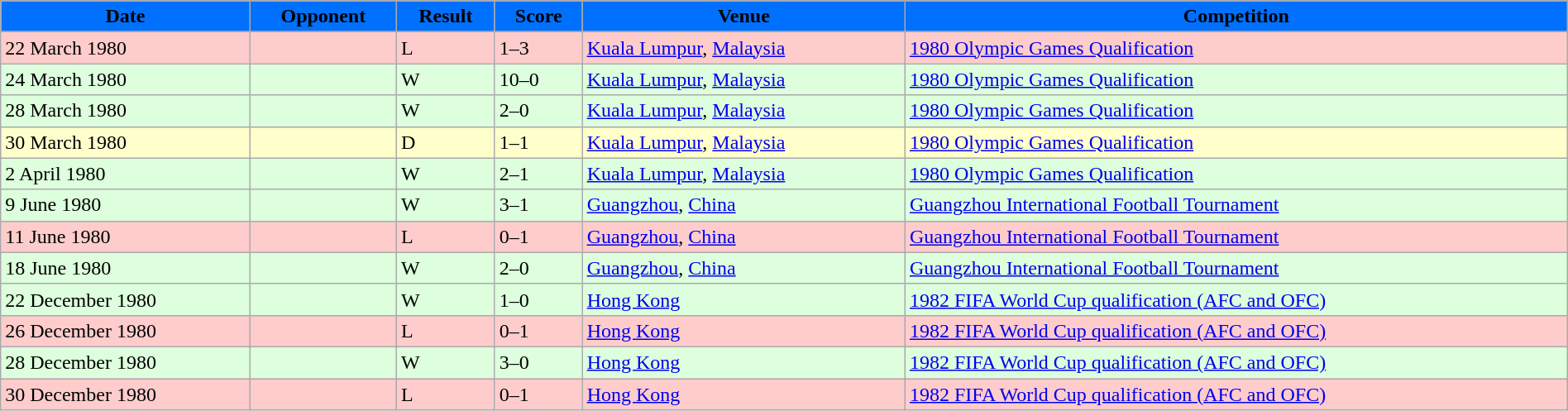<table width=100% class="wikitable">
<tr>
<th style="background:#0070FF;"><span>Date</span></th>
<th style="background:#0070FF;"><span>Opponent</span></th>
<th style="background:#0070FF;"><span>Result</span></th>
<th style="background:#0070FF;"><span>Score</span></th>
<th style="background:#0070FF;"><span>Venue</span></th>
<th style="background:#0070FF;"><span>Competition</span></th>
</tr>
<tr>
</tr>
<tr style="background:#fcc;">
<td>22 March 1980</td>
<td></td>
<td>L</td>
<td>1–3</td>
<td> <a href='#'>Kuala Lumpur</a>, <a href='#'>Malaysia</a></td>
<td><a href='#'>1980 Olympic Games Qualification</a></td>
</tr>
<tr style="background:#dfd;">
<td>24 March 1980</td>
<td></td>
<td>W</td>
<td>10–0</td>
<td> <a href='#'>Kuala Lumpur</a>, <a href='#'>Malaysia</a></td>
<td><a href='#'>1980 Olympic Games Qualification</a></td>
</tr>
<tr style="background:#dfd;">
<td>28 March 1980</td>
<td></td>
<td>W</td>
<td>2–0</td>
<td> <a href='#'>Kuala Lumpur</a>, <a href='#'>Malaysia</a></td>
<td><a href='#'>1980 Olympic Games Qualification</a></td>
</tr>
<tr style="background:#ffc;">
<td>30 March 1980</td>
<td></td>
<td>D</td>
<td>1–1</td>
<td> <a href='#'>Kuala Lumpur</a>, <a href='#'>Malaysia</a></td>
<td><a href='#'>1980 Olympic Games Qualification</a></td>
</tr>
<tr style="background:#dfd;">
<td>2 April 1980</td>
<td></td>
<td>W</td>
<td>2–1</td>
<td> <a href='#'>Kuala Lumpur</a>, <a href='#'>Malaysia</a></td>
<td><a href='#'>1980 Olympic Games Qualification</a></td>
</tr>
<tr style="background:#dfd;">
<td>9 June 1980</td>
<td></td>
<td>W</td>
<td>3–1</td>
<td> <a href='#'>Guangzhou</a>, <a href='#'>China</a></td>
<td><a href='#'>Guangzhou International Football Tournament</a></td>
</tr>
<tr style="background:#fcc;">
<td>11 June 1980</td>
<td></td>
<td>L</td>
<td>0–1</td>
<td> <a href='#'>Guangzhou</a>, <a href='#'>China</a></td>
<td><a href='#'>Guangzhou International Football Tournament</a></td>
</tr>
<tr style="background:#dfd;">
<td>18 June 1980</td>
<td></td>
<td>W</td>
<td>2–0</td>
<td> <a href='#'>Guangzhou</a>, <a href='#'>China</a></td>
<td><a href='#'>Guangzhou International Football Tournament</a></td>
</tr>
<tr style="background:#dfd;">
<td>22 December 1980</td>
<td></td>
<td>W</td>
<td>1–0</td>
<td> <a href='#'>Hong Kong</a></td>
<td><a href='#'>1982 FIFA World Cup qualification (AFC and OFC)</a></td>
</tr>
<tr style="background:#fcc;">
<td>26 December 1980</td>
<td></td>
<td>L</td>
<td>0–1</td>
<td> <a href='#'>Hong Kong</a></td>
<td><a href='#'>1982 FIFA World Cup qualification (AFC and OFC)</a></td>
</tr>
<tr style="background:#dfd;">
<td>28 December 1980</td>
<td></td>
<td>W</td>
<td>3–0</td>
<td> <a href='#'>Hong Kong</a></td>
<td><a href='#'>1982 FIFA World Cup qualification (AFC and OFC)</a></td>
</tr>
<tr style="background:#fcc;">
<td>30 December 1980</td>
<td></td>
<td>L</td>
<td>0–1</td>
<td> <a href='#'>Hong Kong</a></td>
<td><a href='#'>1982 FIFA World Cup qualification (AFC and OFC)</a></td>
</tr>
</table>
